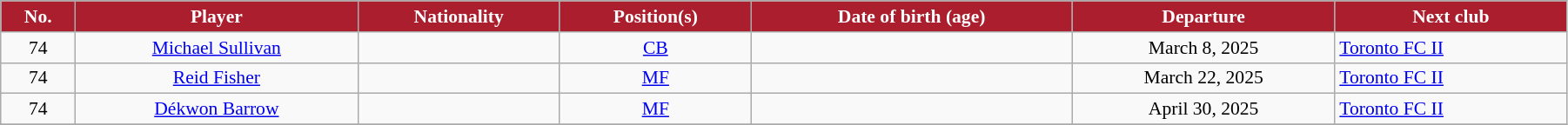<table class="wikitable sortable" style="text-align:center; font-size:90%; width:95%;">
<tr>
<th style="background:#AB1E2D; color:white; text-align:center;">No.</th>
<th style="background:#AB1E2D; color:white; text-align:center;">Player</th>
<th style="background:#AB1E2D; color:white; text-align:center;">Nationality</th>
<th style="background:#AB1E2D; color:white; text-align:center;">Position(s)</th>
<th style="background:#AB1E2D; color:white; text-align:center;">Date of birth (age)</th>
<th style="background:#AB1E2D; color:white; text-align:center;">Departure</th>
<th style="background:#AB1E2D; color:white; text-align:center;">Next club</th>
</tr>
<tr>
<td>74</td>
<td><a href='#'>Michael Sullivan</a></td>
<td></td>
<td><a href='#'>CB</a></td>
<td></td>
<td>March 8, 2025</td>
<td align="left"> <a href='#'>Toronto FC II</a></td>
</tr>
<tr>
<td>74</td>
<td><a href='#'>Reid Fisher</a></td>
<td></td>
<td><a href='#'>MF</a></td>
<td></td>
<td>March 22, 2025</td>
<td align="left"> <a href='#'>Toronto FC II</a></td>
</tr>
<tr>
<td>74</td>
<td><a href='#'>Dékwon Barrow</a></td>
<td></td>
<td><a href='#'>MF</a></td>
<td></td>
<td>April 30, 2025</td>
<td align="left"> <a href='#'>Toronto FC II</a></td>
</tr>
<tr>
</tr>
</table>
